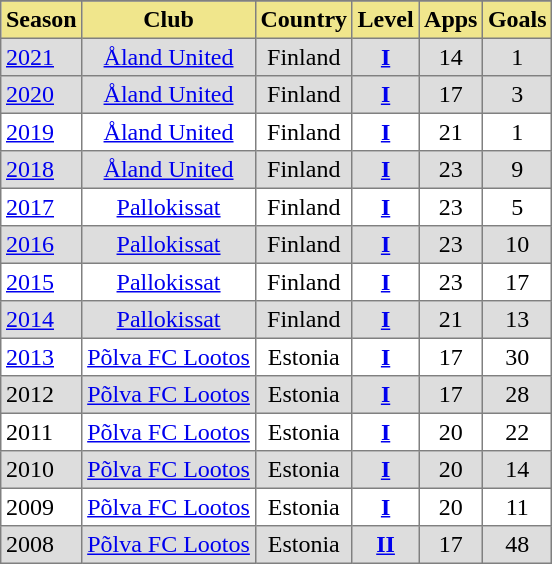<table border=1 cellpadding=3 style="border-collapse: collapse;">
<tr align=center style=background:#efefefe>
</tr>
<tr ---- bgcolor="#F0E68C" align="center">
<th>Season</th>
<th>Club</th>
<th>Country</th>
<th>Level</th>
<th>Apps</th>
<th>Goals</th>
</tr>
<tr bgcolor=#dddddd>
<td><a href='#'>2021</a></td>
<td align=center><a href='#'>Åland United</a></td>
<td align=center>Finland</td>
<td align=center><strong><a href='#'>I</a></strong></td>
<td align=center>14</td>
<td align=center>1</td>
</tr>
<tr bgcolor=#dddddd>
<td><a href='#'>2020</a></td>
<td align=center><a href='#'>Åland United</a></td>
<td align=center>Finland</td>
<td align=center><strong><a href='#'>I</a></strong></td>
<td align=center>17</td>
<td align=center>3</td>
</tr>
<tr>
<td><a href='#'>2019</a></td>
<td align=center><a href='#'>Åland United</a></td>
<td align=center>Finland</td>
<td align=center><strong><a href='#'>I</a></strong></td>
<td align=center>21</td>
<td align=center>1</td>
</tr>
<tr bgcolor=#dddddd>
<td><a href='#'>2018</a></td>
<td align=center><a href='#'>Åland United</a></td>
<td align=center>Finland</td>
<td align=center><strong><a href='#'>I</a></strong></td>
<td align=center>23</td>
<td align=center>9</td>
</tr>
<tr>
<td><a href='#'>2017</a></td>
<td align=center><a href='#'>Pallokissat</a></td>
<td align=center>Finland</td>
<td align=center><strong><a href='#'>I</a></strong></td>
<td align=center>23</td>
<td align=center>5</td>
</tr>
<tr bgcolor=#dddddd>
<td><a href='#'>2016</a></td>
<td align=center><a href='#'>Pallokissat</a></td>
<td align=center>Finland</td>
<td align=center><strong><a href='#'>I</a></strong></td>
<td align=center>23</td>
<td align=center>10</td>
</tr>
<tr>
<td><a href='#'>2015</a></td>
<td align=center><a href='#'>Pallokissat</a></td>
<td align=center>Finland</td>
<td align=center><strong><a href='#'>I</a></strong></td>
<td align=center>23</td>
<td align=center>17</td>
</tr>
<tr bgcolor=#dddddd>
<td><a href='#'>2014</a></td>
<td align=center><a href='#'>Pallokissat</a></td>
<td align=center>Finland</td>
<td align=center><strong><a href='#'>I</a></strong></td>
<td align=center>21</td>
<td align=center>13</td>
</tr>
<tr>
<td><a href='#'>2013</a></td>
<td align=center><a href='#'>Põlva FC Lootos</a></td>
<td align=center>Estonia</td>
<td align=center><strong><a href='#'>I</a></strong></td>
<td align=center>17</td>
<td align=center>30</td>
</tr>
<tr bgcolor=#dddddd>
<td>2012</td>
<td align=center><a href='#'>Põlva FC Lootos</a></td>
<td align=center>Estonia</td>
<td align=center><strong><a href='#'>I</a></strong></td>
<td align=center>17</td>
<td align=center>28</td>
</tr>
<tr>
<td>2011</td>
<td align=center><a href='#'>Põlva FC Lootos</a></td>
<td align=center>Estonia</td>
<td align=center><strong><a href='#'>I</a></strong></td>
<td align=center>20</td>
<td align=center>22</td>
</tr>
<tr bgcolor=#dddddd>
<td>2010</td>
<td align=center><a href='#'>Põlva FC Lootos</a></td>
<td align=center>Estonia</td>
<td align=center><strong><a href='#'>I</a></strong></td>
<td align=center>20</td>
<td align=center>14</td>
</tr>
<tr>
<td>2009</td>
<td align=center><a href='#'>Põlva FC Lootos</a></td>
<td align=center>Estonia</td>
<td align=center><strong><a href='#'>I</a></strong></td>
<td align=center>20</td>
<td align=center>11</td>
</tr>
<tr bgcolor=#dddddd>
<td>2008</td>
<td align=center><a href='#'>Põlva FC Lootos</a></td>
<td align=center>Estonia</td>
<td align=center><strong><a href='#'>II</a></strong></td>
<td align=center>17</td>
<td align=center>48</td>
</tr>
</table>
